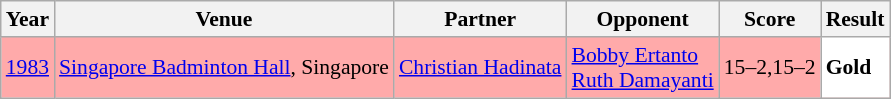<table class="sortable wikitable" style="font-size: 90%;">
<tr>
<th>Year</th>
<th>Venue</th>
<th>Partner</th>
<th>Opponent</th>
<th>Score</th>
<th>Result</th>
</tr>
<tr style="background:#FFAAAA">
<td align="center"><a href='#'>1983</a></td>
<td align="left"><a href='#'>Singapore Badminton Hall</a>, Singapore</td>
<td align="left"> <a href='#'>Christian Hadinata</a></td>
<td align="left"> <a href='#'>Bobby Ertanto</a><br> <a href='#'>Ruth Damayanti</a></td>
<td align="left">15–2,15–2</td>
<td style="text-align:left; background:white"> <strong>Gold</strong></td>
</tr>
</table>
